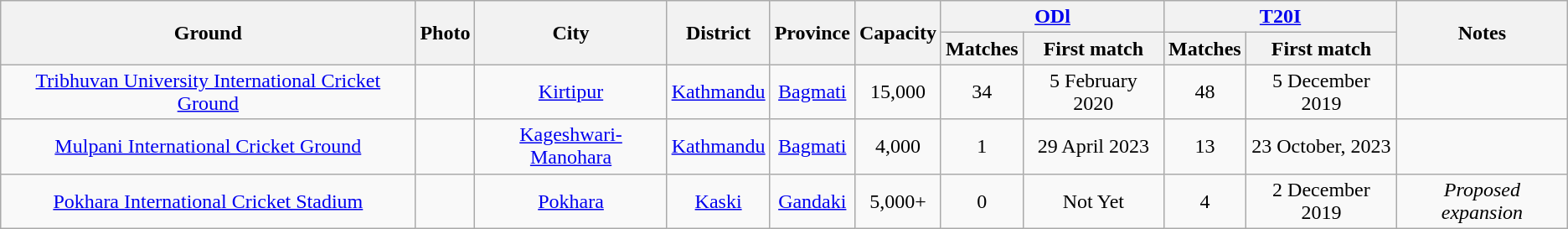<table class="wikitable" style="text-align: center">
<tr>
<th rowspan="2">Ground</th>
<th rowspan="2">Photo</th>
<th rowspan="2">City</th>
<th rowspan="2">District</th>
<th rowspan="2">Province</th>
<th rowspan="2">Capacity</th>
<th colspan="2"><a href='#'>ODl</a></th>
<th colspan="2"><a href='#'>T20I</a></th>
<th rowspan="2">Notes</th>
</tr>
<tr>
<th>Matches</th>
<th>First match</th>
<th>Matches</th>
<th>First match</th>
</tr>
<tr>
<td><a href='#'>Tribhuvan University International Cricket Ground</a></td>
<td></td>
<td><a href='#'>Kirtipur</a></td>
<td><a href='#'>Kathmandu</a></td>
<td><a href='#'>Bagmati</a></td>
<td>15,000</td>
<td>34</td>
<td>5 February 2020</td>
<td>48</td>
<td>5 December 2019</td>
<td></td>
</tr>
<tr>
<td><a href='#'>Mulpani International Cricket Ground</a></td>
<td></td>
<td><a href='#'>Kageshwari-Manohara</a></td>
<td><a href='#'>Kathmandu</a></td>
<td><a href='#'>Bagmati</a></td>
<td>4,000</td>
<td>1</td>
<td>29 April 2023</td>
<td>13</td>
<td>23 October, 2023</td>
<td></td>
</tr>
<tr>
<td><a href='#'>Pokhara International Cricket Stadium</a></td>
<td></td>
<td><a href='#'>Pokhara</a></td>
<td><a href='#'>Kaski</a></td>
<td><a href='#'>Gandaki</a></td>
<td>5,000+</td>
<td>0</td>
<td>Not Yet</td>
<td>4</td>
<td>2 December 2019</td>
<td><em>Proposed expansion</em></td>
</tr>
</table>
